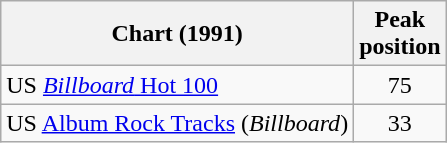<table class="wikitable sortable">
<tr>
<th>Chart (1991)</th>
<th>Peak<br>position</th>
</tr>
<tr>
<td>US <a href='#'><em>Billboard</em> Hot 100</a></td>
<td align="center">75</td>
</tr>
<tr>
<td>US <a href='#'>Album Rock Tracks</a> (<em>Billboard</em>)</td>
<td align="center">33</td>
</tr>
</table>
